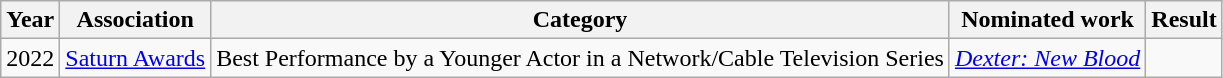<table class="wikitable sortable">
<tr>
<th>Year</th>
<th>Association</th>
<th>Category</th>
<th>Nominated work</th>
<th>Result</th>
</tr>
<tr>
<td>2022</td>
<td><a href='#'>Saturn Awards</a></td>
<td>Best Performance by a Younger Actor in a Network/Cable Television Series</td>
<td><em><a href='#'>Dexter: New Blood</a></em></td>
<td></td>
</tr>
</table>
